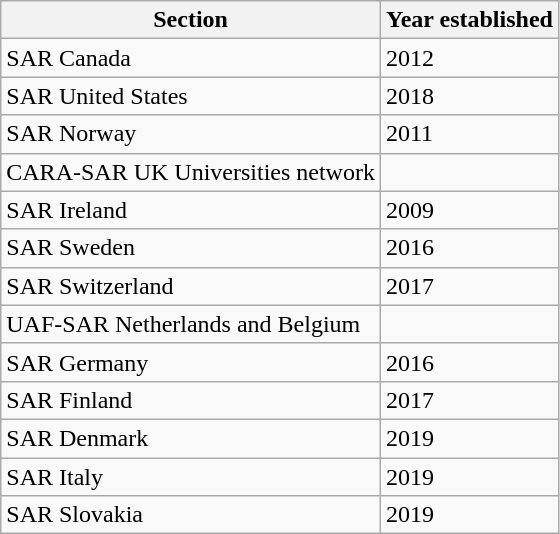<table class="wikitable sortable">
<tr>
<th>Section</th>
<th>Year established</th>
</tr>
<tr>
<td>SAR Canada</td>
<td>2012</td>
</tr>
<tr>
<td>SAR United States</td>
<td>2018</td>
</tr>
<tr>
<td>SAR Norway</td>
<td>2011</td>
</tr>
<tr>
<td>CARA-SAR UK Universities network</td>
<td></td>
</tr>
<tr>
<td>SAR Ireland</td>
<td>2009</td>
</tr>
<tr>
<td>SAR Sweden</td>
<td>2016</td>
</tr>
<tr>
<td>SAR Switzerland</td>
<td>2017</td>
</tr>
<tr>
<td>UAF-SAR Netherlands and Belgium</td>
<td></td>
</tr>
<tr>
<td>SAR Germany</td>
<td>2016</td>
</tr>
<tr>
<td>SAR Finland</td>
<td>2017</td>
</tr>
<tr>
<td>SAR Denmark</td>
<td>2019</td>
</tr>
<tr>
<td>SAR Italy</td>
<td>2019</td>
</tr>
<tr>
<td>SAR Slovakia</td>
<td>2019</td>
</tr>
</table>
